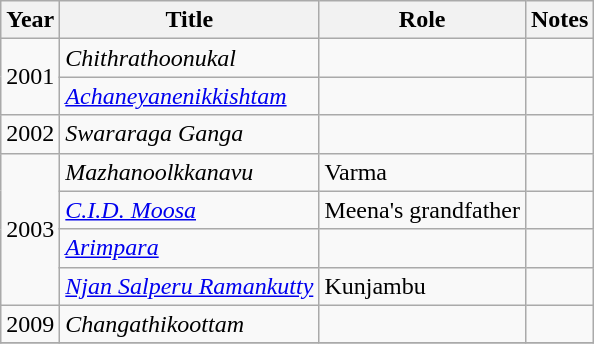<table class="wikitable sortable">
<tr>
<th>Year</th>
<th>Title</th>
<th>Role</th>
<th class="unsortable">Notes</th>
</tr>
<tr>
<td rowspan=2>2001</td>
<td><em>Chithrathoonukal</em></td>
<td></td>
<td></td>
</tr>
<tr>
<td><em><a href='#'>Achaneyanenikkishtam</a></em></td>
<td></td>
<td></td>
</tr>
<tr>
<td>2002</td>
<td><em>Swararaga Ganga</em></td>
<td></td>
<td></td>
</tr>
<tr>
<td rowspan=4>2003</td>
<td><em>Mazhanoolkkanavu</em></td>
<td>Varma</td>
<td></td>
</tr>
<tr>
<td><em><a href='#'>C.I.D. Moosa</a></em></td>
<td>Meena's grandfather</td>
<td></td>
</tr>
<tr>
<td><em><a href='#'>Arimpara</a></em></td>
<td></td>
<td></td>
</tr>
<tr>
<td><em><a href='#'>Njan Salperu Ramankutty</a></em></td>
<td>Kunjambu</td>
<td></td>
</tr>
<tr>
<td>2009</td>
<td><em>Changathikoottam</em></td>
<td></td>
<td></td>
</tr>
<tr>
</tr>
</table>
